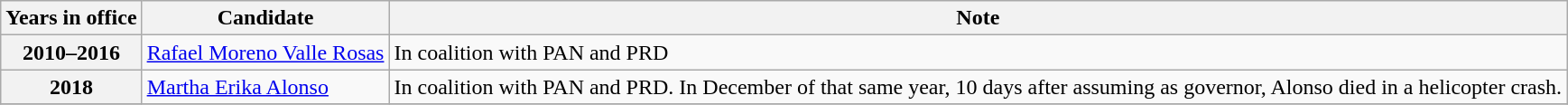<table class="wikitable">
<tr>
<th>Years in office</th>
<th>Candidate</th>
<th>Note</th>
</tr>
<tr>
<th>2010–2016</th>
<td><a href='#'>Rafael Moreno Valle Rosas</a></td>
<td>In coalition with PAN and PRD</td>
</tr>
<tr>
<th>2018</th>
<td><a href='#'>Martha Erika Alonso</a></td>
<td>In coalition with PAN and PRD. In December of that same year, 10 days after assuming as governor, Alonso died in a helicopter crash.</td>
</tr>
<tr>
</tr>
</table>
